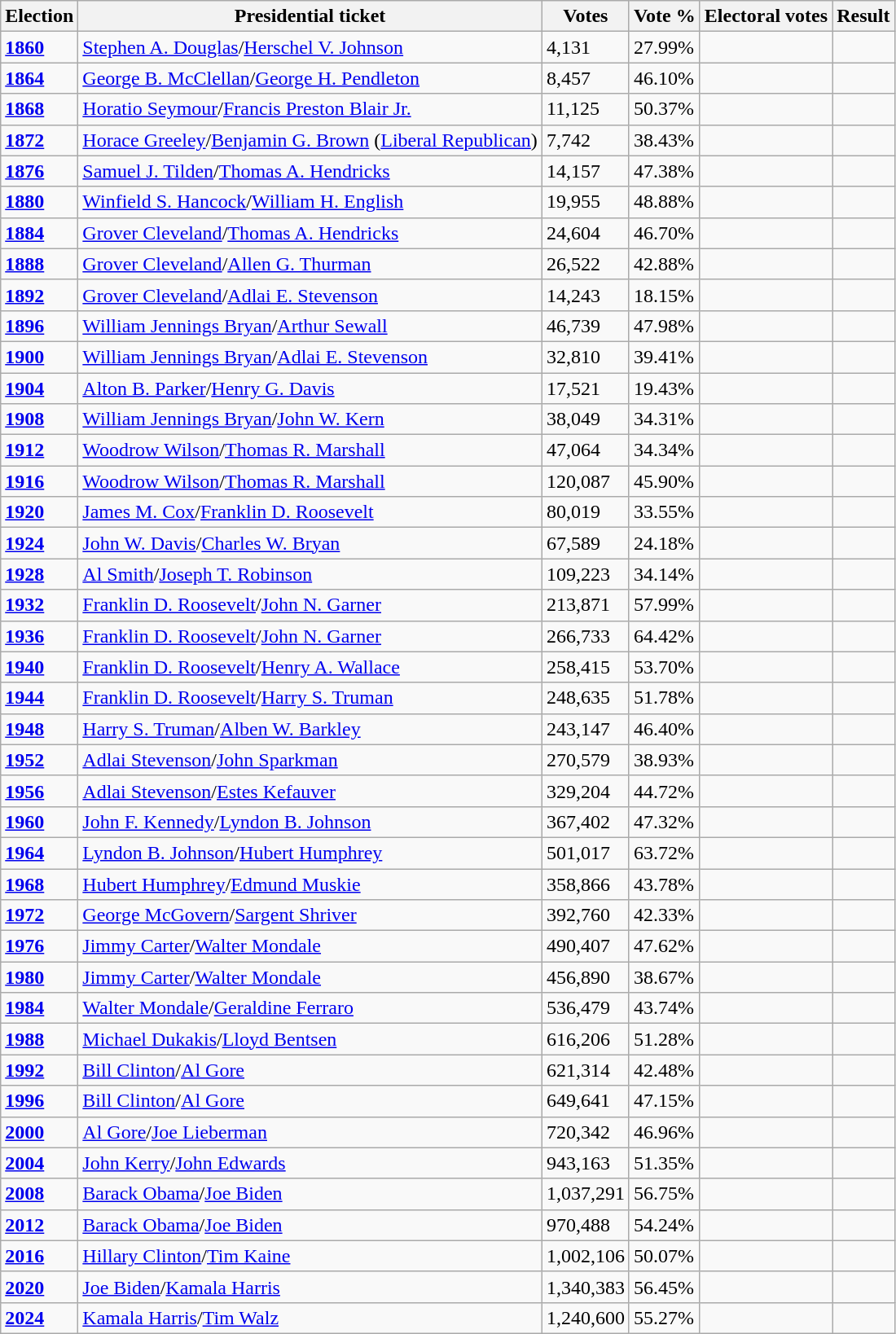<table class="wikitable">
<tr>
<th>Election</th>
<th>Presidential ticket</th>
<th>Votes</th>
<th>Vote %</th>
<th>Electoral votes</th>
<th>Result</th>
</tr>
<tr>
<td><strong><a href='#'>1860</a></strong></td>
<td><a href='#'>Stephen A. Douglas</a>/<a href='#'>Herschel V. Johnson</a></td>
<td>4,131</td>
<td>27.99%</td>
<td></td>
<td></td>
</tr>
<tr>
<td><strong><a href='#'>1864</a></strong></td>
<td><a href='#'>George B. McClellan</a>/<a href='#'>George H. Pendleton</a></td>
<td>8,457</td>
<td>46.10%</td>
<td></td>
<td></td>
</tr>
<tr>
<td><strong><a href='#'>1868</a></strong></td>
<td><a href='#'>Horatio Seymour</a>/<a href='#'>Francis Preston Blair Jr.</a></td>
<td>11,125</td>
<td>50.37%</td>
<td></td>
<td></td>
</tr>
<tr>
<td><strong><a href='#'>1872</a></strong></td>
<td><a href='#'>Horace Greeley</a>/<a href='#'>Benjamin G. Brown</a> (<a href='#'>Liberal Republican</a>)</td>
<td>7,742</td>
<td>38.43%</td>
<td></td>
<td></td>
</tr>
<tr>
<td><strong><a href='#'>1876</a></strong></td>
<td><a href='#'>Samuel J. Tilden</a>/<a href='#'>Thomas A. Hendricks</a></td>
<td>14,157</td>
<td>47.38%</td>
<td></td>
<td></td>
</tr>
<tr>
<td><strong><a href='#'>1880</a></strong></td>
<td><a href='#'>Winfield S. Hancock</a>/<a href='#'>William H. English</a></td>
<td>19,955</td>
<td>48.88%</td>
<td></td>
<td></td>
</tr>
<tr>
<td><strong><a href='#'>1884</a></strong></td>
<td><a href='#'>Grover Cleveland</a>/<a href='#'>Thomas A. Hendricks</a></td>
<td>24,604</td>
<td>46.70%</td>
<td></td>
<td></td>
</tr>
<tr>
<td><strong><a href='#'>1888</a></strong></td>
<td><a href='#'>Grover Cleveland</a>/<a href='#'>Allen G. Thurman</a></td>
<td>26,522</td>
<td>42.88%</td>
<td></td>
<td></td>
</tr>
<tr>
<td><strong><a href='#'>1892</a></strong></td>
<td><a href='#'>Grover Cleveland</a>/<a href='#'>Adlai E. Stevenson</a></td>
<td>14,243</td>
<td>18.15%</td>
<td></td>
<td></td>
</tr>
<tr>
<td><strong><a href='#'>1896</a></strong></td>
<td><a href='#'>William Jennings Bryan</a>/<a href='#'>Arthur Sewall</a></td>
<td>46,739</td>
<td>47.98%</td>
<td></td>
<td></td>
</tr>
<tr>
<td><strong><a href='#'>1900</a></strong></td>
<td><a href='#'>William Jennings Bryan</a>/<a href='#'>Adlai E. Stevenson</a></td>
<td>32,810</td>
<td>39.41%</td>
<td></td>
<td></td>
</tr>
<tr>
<td><strong><a href='#'>1904</a></strong></td>
<td><a href='#'>Alton B. Parker</a>/<a href='#'>Henry G. Davis</a></td>
<td>17,521</td>
<td>19.43%</td>
<td></td>
<td></td>
</tr>
<tr>
<td><strong><a href='#'>1908</a></strong></td>
<td><a href='#'>William Jennings Bryan</a>/<a href='#'>John W. Kern</a></td>
<td>38,049</td>
<td>34.31%</td>
<td></td>
<td></td>
</tr>
<tr>
<td><strong><a href='#'>1912</a></strong></td>
<td><a href='#'>Woodrow Wilson</a>/<a href='#'>Thomas R. Marshall</a></td>
<td>47,064</td>
<td>34.34%</td>
<td></td>
<td></td>
</tr>
<tr>
<td><strong><a href='#'>1916</a></strong></td>
<td><a href='#'>Woodrow Wilson</a>/<a href='#'>Thomas R. Marshall</a></td>
<td>120,087</td>
<td>45.90%</td>
<td></td>
<td></td>
</tr>
<tr>
<td><strong><a href='#'>1920</a></strong></td>
<td><a href='#'>James M. Cox</a>/<a href='#'>Franklin D. Roosevelt</a></td>
<td>80,019</td>
<td>33.55%</td>
<td></td>
<td></td>
</tr>
<tr>
<td><strong><a href='#'>1924</a></strong></td>
<td><a href='#'>John W. Davis</a>/<a href='#'>Charles W. Bryan</a></td>
<td>67,589</td>
<td>24.18%</td>
<td></td>
<td></td>
</tr>
<tr>
<td><strong><a href='#'>1928</a></strong></td>
<td><a href='#'>Al Smith</a>/<a href='#'>Joseph T. Robinson</a></td>
<td>109,223</td>
<td>34.14%</td>
<td></td>
<td></td>
</tr>
<tr>
<td><strong><a href='#'>1932</a></strong></td>
<td><a href='#'>Franklin D. Roosevelt</a>/<a href='#'>John N. Garner</a></td>
<td>213,871</td>
<td>57.99%</td>
<td></td>
<td></td>
</tr>
<tr>
<td><strong><a href='#'>1936</a></strong></td>
<td><a href='#'>Franklin D. Roosevelt</a>/<a href='#'>John N. Garner</a></td>
<td>266,733</td>
<td>64.42%</td>
<td></td>
<td></td>
</tr>
<tr>
<td><strong><a href='#'>1940</a></strong></td>
<td><a href='#'>Franklin D. Roosevelt</a>/<a href='#'>Henry A. Wallace</a></td>
<td>258,415</td>
<td>53.70%</td>
<td></td>
<td></td>
</tr>
<tr>
<td><strong><a href='#'>1944</a></strong></td>
<td><a href='#'>Franklin D. Roosevelt</a>/<a href='#'>Harry S. Truman</a></td>
<td>248,635</td>
<td>51.78%</td>
<td></td>
<td></td>
</tr>
<tr>
<td><strong><a href='#'>1948</a></strong></td>
<td><a href='#'>Harry S. Truman</a>/<a href='#'>Alben W. Barkley</a></td>
<td>243,147</td>
<td>46.40%</td>
<td></td>
<td></td>
</tr>
<tr>
<td><strong><a href='#'>1952</a></strong></td>
<td><a href='#'>Adlai Stevenson</a>/<a href='#'>John Sparkman</a></td>
<td>270,579</td>
<td>38.93%</td>
<td></td>
<td></td>
</tr>
<tr>
<td><strong><a href='#'>1956</a></strong></td>
<td><a href='#'>Adlai Stevenson</a>/<a href='#'>Estes Kefauver</a></td>
<td>329,204</td>
<td>44.72%</td>
<td></td>
<td></td>
</tr>
<tr>
<td><strong><a href='#'>1960</a></strong></td>
<td><a href='#'>John F. Kennedy</a>/<a href='#'>Lyndon B. Johnson</a></td>
<td>367,402</td>
<td>47.32%</td>
<td></td>
<td></td>
</tr>
<tr>
<td><strong><a href='#'>1964</a></strong></td>
<td><a href='#'>Lyndon B. Johnson</a>/<a href='#'>Hubert Humphrey</a></td>
<td>501,017</td>
<td>63.72%</td>
<td></td>
<td></td>
</tr>
<tr>
<td><strong><a href='#'>1968</a></strong></td>
<td><a href='#'>Hubert Humphrey</a>/<a href='#'>Edmund Muskie</a></td>
<td>358,866</td>
<td>43.78%</td>
<td></td>
<td></td>
</tr>
<tr>
<td><strong><a href='#'>1972</a></strong></td>
<td><a href='#'>George McGovern</a>/<a href='#'>Sargent Shriver</a></td>
<td>392,760</td>
<td>42.33%</td>
<td></td>
<td></td>
</tr>
<tr>
<td><strong><a href='#'>1976</a></strong></td>
<td><a href='#'>Jimmy Carter</a>/<a href='#'>Walter Mondale</a></td>
<td>490,407</td>
<td>47.62%</td>
<td></td>
<td></td>
</tr>
<tr>
<td><strong><a href='#'>1980</a></strong></td>
<td><a href='#'>Jimmy Carter</a>/<a href='#'>Walter Mondale</a></td>
<td>456,890</td>
<td>38.67%</td>
<td></td>
<td></td>
</tr>
<tr>
<td><strong><a href='#'>1984</a></strong></td>
<td><a href='#'>Walter Mondale</a>/<a href='#'>Geraldine Ferraro</a></td>
<td>536,479</td>
<td>43.74%</td>
<td></td>
<td></td>
</tr>
<tr>
<td><strong><a href='#'>1988</a></strong></td>
<td><a href='#'>Michael Dukakis</a>/<a href='#'>Lloyd Bentsen</a></td>
<td>616,206</td>
<td>51.28%</td>
<td></td>
<td></td>
</tr>
<tr>
<td><strong><a href='#'>1992</a></strong></td>
<td><a href='#'>Bill Clinton</a>/<a href='#'>Al Gore</a></td>
<td>621,314</td>
<td>42.48%</td>
<td></td>
<td></td>
</tr>
<tr>
<td><strong><a href='#'>1996</a></strong></td>
<td><a href='#'>Bill Clinton</a>/<a href='#'>Al Gore</a></td>
<td>649,641</td>
<td>47.15%</td>
<td></td>
<td></td>
</tr>
<tr>
<td><strong><a href='#'>2000</a></strong></td>
<td><a href='#'>Al Gore</a>/<a href='#'>Joe Lieberman</a></td>
<td>720,342</td>
<td>46.96%</td>
<td></td>
<td></td>
</tr>
<tr>
<td><strong><a href='#'>2004</a></strong></td>
<td><a href='#'>John Kerry</a>/<a href='#'>John Edwards</a></td>
<td>943,163</td>
<td>51.35%</td>
<td></td>
<td></td>
</tr>
<tr>
<td><strong><a href='#'>2008</a></strong></td>
<td><a href='#'>Barack Obama</a>/<a href='#'>Joe Biden</a></td>
<td>1,037,291</td>
<td>56.75%</td>
<td></td>
<td></td>
</tr>
<tr>
<td><strong><a href='#'>2012</a></strong></td>
<td><a href='#'>Barack Obama</a>/<a href='#'>Joe Biden</a></td>
<td>970,488</td>
<td>54.24%</td>
<td></td>
<td></td>
</tr>
<tr>
<td><strong><a href='#'>2016</a></strong></td>
<td><a href='#'>Hillary Clinton</a>/<a href='#'>Tim Kaine</a></td>
<td>1,002,106</td>
<td>50.07%</td>
<td></td>
<td></td>
</tr>
<tr>
<td><strong><a href='#'>2020</a></strong></td>
<td><a href='#'>Joe Biden</a>/<a href='#'>Kamala Harris</a></td>
<td>1,340,383</td>
<td>56.45%</td>
<td></td>
<td></td>
</tr>
<tr>
<td><strong><a href='#'>2024</a></strong></td>
<td><a href='#'>Kamala Harris</a>/<a href='#'>Tim Walz</a></td>
<td>1,240,600</td>
<td>55.27%</td>
<td></td>
<td></td>
</tr>
</table>
